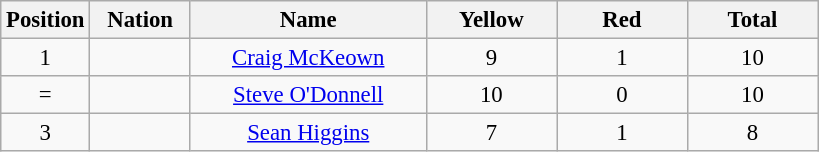<table class="wikitable" style="font-size: 95%; text-align: center;">
<tr>
<th width=40>Position</th>
<th width=60>Nation</th>
<th width=150>Name</th>
<th width=80>Yellow</th>
<th width=80>Red</th>
<th width=80>Total</th>
</tr>
<tr>
<td>1</td>
<td></td>
<td><a href='#'>Craig McKeown</a></td>
<td>9</td>
<td>1</td>
<td>10</td>
</tr>
<tr>
<td>=</td>
<td></td>
<td><a href='#'>Steve O'Donnell</a></td>
<td>10</td>
<td>0</td>
<td>10</td>
</tr>
<tr>
<td>3</td>
<td></td>
<td><a href='#'>Sean Higgins</a></td>
<td>7</td>
<td>1</td>
<td>8</td>
</tr>
</table>
